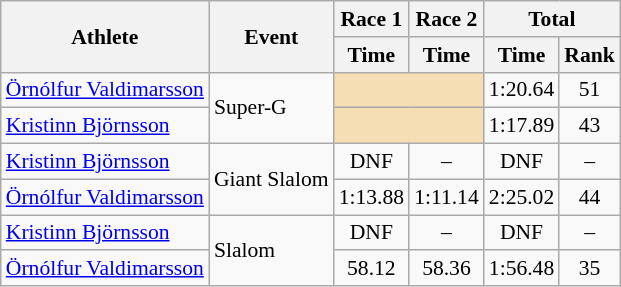<table class="wikitable" style="font-size:90%">
<tr>
<th rowspan="2">Athlete</th>
<th rowspan="2">Event</th>
<th>Race 1</th>
<th>Race 2</th>
<th colspan="2">Total</th>
</tr>
<tr>
<th>Time</th>
<th>Time</th>
<th>Time</th>
<th>Rank</th>
</tr>
<tr>
<td><a href='#'>Örnólfur Valdimarsson</a></td>
<td rowspan="2">Super-G</td>
<td colspan="2" bgcolor="wheat"></td>
<td align="center">1:20.64</td>
<td align="center">51</td>
</tr>
<tr>
<td><a href='#'>Kristinn Björnsson</a></td>
<td colspan="2" bgcolor="wheat"></td>
<td align="center">1:17.89</td>
<td align="center">43</td>
</tr>
<tr>
<td><a href='#'>Kristinn Björnsson</a></td>
<td rowspan="2">Giant Slalom</td>
<td align="center">DNF</td>
<td align="center">–</td>
<td align="center">DNF</td>
<td align="center">–</td>
</tr>
<tr>
<td><a href='#'>Örnólfur Valdimarsson</a></td>
<td align="center">1:13.88</td>
<td align="center">1:11.14</td>
<td align="center">2:25.02</td>
<td align="center">44</td>
</tr>
<tr>
<td><a href='#'>Kristinn Björnsson</a></td>
<td rowspan="2">Slalom</td>
<td align="center">DNF</td>
<td align="center">–</td>
<td align="center">DNF</td>
<td align="center">–</td>
</tr>
<tr>
<td><a href='#'>Örnólfur Valdimarsson</a></td>
<td align="center">58.12</td>
<td align="center">58.36</td>
<td align="center">1:56.48</td>
<td align="center">35</td>
</tr>
</table>
